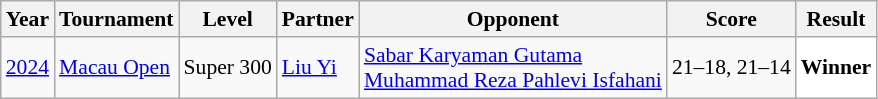<table class="sortable wikitable" style="font-size: 90%">
<tr>
<th>Year</th>
<th>Tournament</th>
<th>Level</th>
<th>Partner</th>
<th>Opponent</th>
<th>Score</th>
<th>Result</th>
</tr>
<tr>
<td align="center"><a href='#'>2024</a></td>
<td align="left"><a href='#'>Macau Open</a></td>
<td align="left">Super 300</td>
<td align="left"> <a href='#'>Liu Yi</a></td>
<td align="left"> <a href='#'>Sabar Karyaman Gutama</a><br> <a href='#'>Muhammad Reza Pahlevi Isfahani</a></td>
<td align="left">21–18, 21–14</td>
<td style="text-align:left; background:white"> <strong>Winner</strong></td>
</tr>
</table>
